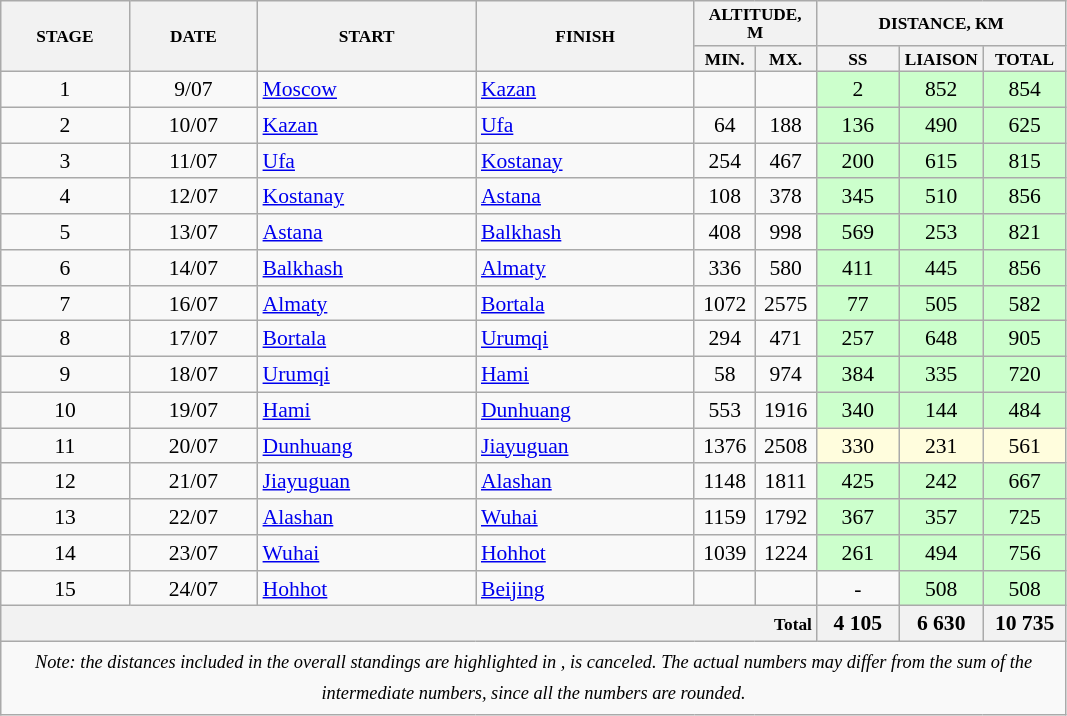<table class="wikitable" style="text-align: center; font-size: 90%;">
<tr style="font-size: 80%;">
<th rowspan="2" width="80px">STAGE</th>
<th rowspan="2" width="80px">DATE</th>
<th rowspan="2" width="140px">START</th>
<th rowspan="2" width="140px">FINISH</th>
<th colspan="2">ALTITUDE, М</th>
<th colspan="3">DISTANCE, КМ</th>
</tr>
<tr style="font-size: 80%;">
<th width="35px">MIN.</th>
<th width="35px">MX.</th>
<th width="50px">SS</th>
<th width="50px">LIAISON</th>
<th width="50px">TOTAL</th>
</tr>
<tr>
<td>1</td>
<td>9/07</td>
<td align="left"> <a href='#'>Moscow</a></td>
<td align="left"> <a href='#'>Kazan</a></td>
<td></td>
<td></td>
<td bgcolor="#ccffcc">2</td>
<td bgcolor="#ccffcc">852</td>
<td bgcolor="#ccffcc">854</td>
</tr>
<tr>
<td>2</td>
<td>10/07</td>
<td align="left"> <a href='#'>Kazan</a></td>
<td align="left"> <a href='#'>Ufa</a></td>
<td>64</td>
<td>188</td>
<td bgcolor="#ccffcc">136</td>
<td bgcolor="#ccffcc">490</td>
<td bgcolor="#ccffcc">625</td>
</tr>
<tr>
<td>3</td>
<td>11/07</td>
<td align="left"> <a href='#'>Ufa</a></td>
<td align="left"> <a href='#'>Kostanay</a></td>
<td>254</td>
<td>467</td>
<td bgcolor="#ccffcc">200</td>
<td bgcolor="#ccffcc">615</td>
<td bgcolor="#ccffcc">815</td>
</tr>
<tr>
<td>4</td>
<td>12/07</td>
<td align="left"> <a href='#'>Kostanay</a></td>
<td align="left"> <a href='#'>Astana</a></td>
<td>108</td>
<td>378</td>
<td bgcolor="#ccffcc">345</td>
<td bgcolor="#ccffcc">510</td>
<td bgcolor="#ccffcc">856</td>
</tr>
<tr>
<td>5</td>
<td>13/07</td>
<td align="left"> <a href='#'>Astana</a></td>
<td align="left"> <a href='#'>Balkhash</a></td>
<td>408</td>
<td>998</td>
<td bgcolor="#ccffcc">569</td>
<td bgcolor="#ccffcc">253</td>
<td bgcolor="#ccffcc">821</td>
</tr>
<tr>
<td>6</td>
<td>14/07</td>
<td align="left"> <a href='#'>Balkhash</a></td>
<td align="left"> <a href='#'>Almaty</a></td>
<td>336</td>
<td>580</td>
<td bgcolor="#ccffcc">411</td>
<td bgcolor="#ccffcc">445</td>
<td bgcolor="#ccffcc">856</td>
</tr>
<tr>
<td>7</td>
<td>16/07</td>
<td align="left"> <a href='#'>Almaty</a></td>
<td align="left"> <a href='#'>Bortala</a></td>
<td>1072</td>
<td>2575</td>
<td bgcolor="#ccffcc">77</td>
<td bgcolor="#ccffcc">505</td>
<td bgcolor="#ccffcc">582</td>
</tr>
<tr>
<td>8</td>
<td>17/07</td>
<td align="left"> <a href='#'>Bortala</a></td>
<td align="left"> <a href='#'>Urumqi</a></td>
<td>294</td>
<td>471</td>
<td bgcolor="#ccffcc">257</td>
<td bgcolor="#ccffcc">648</td>
<td bgcolor="#ccffcc">905</td>
</tr>
<tr>
<td>9</td>
<td>18/07</td>
<td align="left"> <a href='#'>Urumqi</a></td>
<td align="left"> <a href='#'>Hami</a></td>
<td>58</td>
<td>974</td>
<td bgcolor="#ccffcc">384</td>
<td bgcolor="#ccffcc">335</td>
<td bgcolor="#ccffcc">720</td>
</tr>
<tr>
<td>10</td>
<td>19/07</td>
<td align="left"> <a href='#'>Hami</a></td>
<td align="left"> <a href='#'>Dunhuang</a></td>
<td>553</td>
<td>1916</td>
<td bgcolor="#ccffcc">340</td>
<td bgcolor="#ccffcc">144</td>
<td bgcolor="#ccffcc">484</td>
</tr>
<tr>
<td>11</td>
<td>20/07</td>
<td align="left"> <a href='#'>Dunhuang</a></td>
<td align="left"> <a href='#'>Jiayuguan</a></td>
<td>1376</td>
<td>2508</td>
<td bgcolor="#fffddd">330</td>
<td bgcolor="#fffddd">231</td>
<td bgcolor="#fffddd">561</td>
</tr>
<tr>
<td>12</td>
<td>21/07</td>
<td align="left"> <a href='#'>Jiayuguan</a></td>
<td align="left"> <a href='#'>Alashan</a></td>
<td>1148</td>
<td>1811</td>
<td bgcolor="#ccffcc">425</td>
<td bgcolor="#ccffcc">242</td>
<td bgcolor="#ccffcc">667</td>
</tr>
<tr>
<td>13</td>
<td>22/07</td>
<td align="left"> <a href='#'>Alashan</a></td>
<td align="left"> <a href='#'>Wuhai</a></td>
<td>1159</td>
<td>1792</td>
<td bgcolor="#ccffcc">367</td>
<td bgcolor="#ccffcc">357</td>
<td bgcolor="#ccffcc">725</td>
</tr>
<tr>
<td>14</td>
<td>23/07</td>
<td align="left"> <a href='#'>Wuhai</a></td>
<td align="left"> <a href='#'>Hohhot</a></td>
<td>1039</td>
<td>1224</td>
<td bgcolor="#ccffcc">261</td>
<td bgcolor="#ccffcc">494</td>
<td bgcolor="#ccffcc">756</td>
</tr>
<tr>
<td>15</td>
<td>24/07</td>
<td align="left"> <a href='#'>Hohhot</a></td>
<td align="left"> <a href='#'>Beijing</a></td>
<td></td>
<td></td>
<td>-</td>
<td bgcolor="#ccffcc">508</td>
<td bgcolor="#ccffcc">508</td>
</tr>
<tr>
<th colspan="6" style="font-size: 80%; text-align: right;">Total</th>
<th>4 105</th>
<th>6 630</th>
<th>10 735</th>
</tr>
<tr>
<td colspan="9" style="font-size: 85%; line-height: 175%;"><em>Note: the distances included in the overall standings are highlighted in </em>  <em>, </em>  <em>  is canceled. The actual numbers may differ from the sum of the intermediate numbers, since all the numbers are rounded.</em></td>
</tr>
</table>
